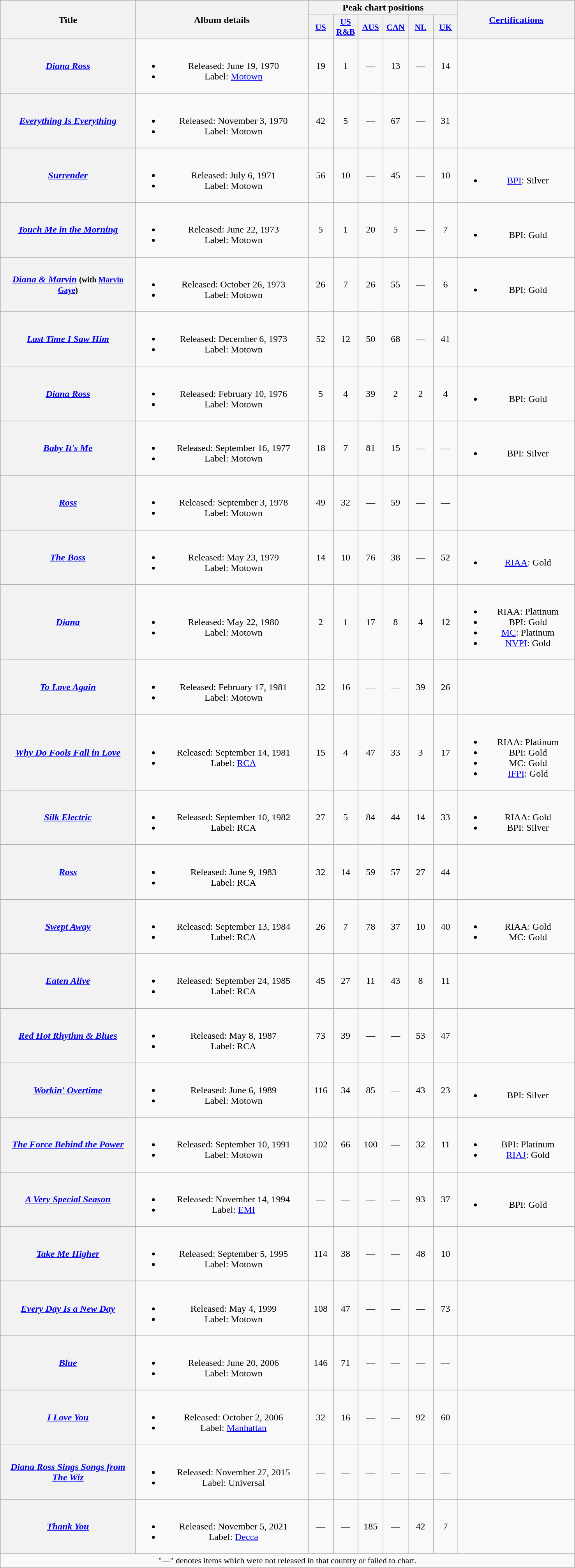<table class="wikitable plainrowheaders" border="1" style="text-align:center">
<tr>
<th scope="col" rowspan="2" style="width:14em;">Title</th>
<th scope="col" rowspan="2" style="width:18em;">Album details</th>
<th scope="col" colspan="6">Peak chart positions</th>
<th scope="col" rowspan="2" style="width:12em;"><a href='#'>Certifications</a></th>
</tr>
<tr>
<th scope="col" style="width:2.5em;font-size:90%;"><a href='#'>US</a><br></th>
<th scope="col" style="width:2.5em;font-size:90%;"><a href='#'>US<br>R&B</a><br></th>
<th scope="col" style="width:2.5em;font-size:90%;"><a href='#'>AUS</a><br></th>
<th scope="col" style="width:2.5em;font-size:90%;"><a href='#'>CAN</a><br></th>
<th scope="col" style="width:2.5em;font-size:90%;"><a href='#'>NL</a><br></th>
<th scope="col" style="width:2.5em;font-size:90%;"><a href='#'>UK</a><br></th>
</tr>
<tr>
<th scope="row"><em><a href='#'>Diana Ross</a></em></th>
<td><br><ul><li>Released: June 19, 1970</li><li>Label: <a href='#'>Motown</a></li></ul></td>
<td>19</td>
<td>1</td>
<td>—</td>
<td>13</td>
<td>—</td>
<td>14</td>
<td></td>
</tr>
<tr>
<th scope="row"><em><a href='#'>Everything Is Everything</a></em></th>
<td><br><ul><li>Released: November 3, 1970</li><li>Label: Motown</li></ul></td>
<td>42</td>
<td>5</td>
<td>—</td>
<td>67</td>
<td>—</td>
<td>31</td>
<td></td>
</tr>
<tr>
<th scope="row"><em><a href='#'>Surrender</a></em></th>
<td><br><ul><li>Released: July 6, 1971</li><li>Label: Motown</li></ul></td>
<td>56</td>
<td>10</td>
<td>—</td>
<td>45</td>
<td>—</td>
<td>10</td>
<td><br><ul><li><a href='#'>BPI</a>: Silver</li></ul></td>
</tr>
<tr>
<th scope="row"><em><a href='#'>Touch Me in the Morning</a></em></th>
<td><br><ul><li>Released: June 22, 1973</li><li>Label: Motown</li></ul></td>
<td>5</td>
<td>1</td>
<td>20</td>
<td>5</td>
<td>—</td>
<td>7</td>
<td><br><ul><li>BPI: Gold</li></ul></td>
</tr>
<tr>
<th scope="row"><em><a href='#'>Diana & Marvin</a></em> <small>(with <a href='#'>Marvin Gaye</a>)</small></th>
<td><br><ul><li>Released: October 26, 1973</li><li>Label: Motown</li></ul></td>
<td>26</td>
<td>7</td>
<td>26</td>
<td>55</td>
<td>—</td>
<td>6</td>
<td><br><ul><li>BPI: Gold</li></ul></td>
</tr>
<tr>
<th scope="row"><em><a href='#'>Last Time I Saw Him</a></em></th>
<td><br><ul><li>Released: December 6, 1973</li><li>Label: Motown</li></ul></td>
<td>52</td>
<td>12</td>
<td>50</td>
<td>68</td>
<td>—</td>
<td>41</td>
<td></td>
</tr>
<tr>
<th scope="row"><em><a href='#'>Diana Ross</a></em></th>
<td><br><ul><li>Released: February 10, 1976</li><li>Label: Motown</li></ul></td>
<td>5</td>
<td>4</td>
<td>39</td>
<td>2</td>
<td>2</td>
<td>4</td>
<td><br><ul><li>BPI: Gold</li></ul></td>
</tr>
<tr>
<th scope="row"><em><a href='#'>Baby It's Me</a></em></th>
<td><br><ul><li>Released: September 16, 1977</li><li>Label: Motown</li></ul></td>
<td>18</td>
<td>7</td>
<td>81</td>
<td>15</td>
<td>—</td>
<td>—</td>
<td><br><ul><li>BPI: Silver</li></ul></td>
</tr>
<tr>
<th scope="row"><em><a href='#'>Ross</a></em></th>
<td><br><ul><li>Released: September 3, 1978</li><li>Label: Motown</li></ul></td>
<td>49</td>
<td>32</td>
<td>—</td>
<td>59</td>
<td>—</td>
<td>—</td>
<td></td>
</tr>
<tr>
<th scope="row"><em><a href='#'>The Boss</a></em></th>
<td><br><ul><li>Released: May 23, 1979</li><li>Label: Motown</li></ul></td>
<td>14</td>
<td>10</td>
<td>76</td>
<td>38</td>
<td>—</td>
<td>52</td>
<td><br><ul><li><a href='#'>RIAA</a>: Gold</li></ul></td>
</tr>
<tr>
<th scope="row"><em><a href='#'>Diana</a></em></th>
<td><br><ul><li>Released: May 22, 1980</li><li>Label: Motown</li></ul></td>
<td>2</td>
<td>1</td>
<td>17</td>
<td>8</td>
<td>4</td>
<td>12</td>
<td><br><ul><li>RIAA: Platinum</li><li>BPI: Gold</li><li><a href='#'>MC</a>: Platinum</li><li><a href='#'>NVPI</a>: Gold</li></ul></td>
</tr>
<tr>
<th scope="row"><em><a href='#'>To Love Again</a></em></th>
<td><br><ul><li>Released: February 17, 1981</li><li>Label: Motown</li></ul></td>
<td>32</td>
<td>16</td>
<td>—</td>
<td>—</td>
<td>39</td>
<td>26</td>
<td></td>
</tr>
<tr>
<th scope="row"><em><a href='#'>Why Do Fools Fall in Love</a></em></th>
<td><br><ul><li>Released: September 14, 1981</li><li>Label: <a href='#'>RCA</a></li></ul></td>
<td>15</td>
<td>4</td>
<td>47</td>
<td>33</td>
<td>3</td>
<td>17</td>
<td><br><ul><li>RIAA: Platinum</li><li>BPI: Gold</li><li>MC: Gold</li><li><a href='#'>IFPI</a>: Gold</li></ul></td>
</tr>
<tr>
<th scope="row"><em><a href='#'>Silk Electric</a></em></th>
<td><br><ul><li>Released: September 10, 1982</li><li>Label: RCA</li></ul></td>
<td>27</td>
<td>5</td>
<td>84</td>
<td>44</td>
<td>14</td>
<td>33</td>
<td><br><ul><li>RIAA: Gold</li><li>BPI: Silver</li></ul></td>
</tr>
<tr>
<th scope="row"><em><a href='#'>Ross</a></em></th>
<td><br><ul><li>Released: June 9, 1983</li><li>Label: RCA</li></ul></td>
<td>32</td>
<td>14</td>
<td>59</td>
<td>57</td>
<td>27</td>
<td>44</td>
<td></td>
</tr>
<tr>
<th scope="row"><em><a href='#'>Swept Away</a></em></th>
<td><br><ul><li>Released: September 13, 1984</li><li>Label: RCA</li></ul></td>
<td>26</td>
<td>7</td>
<td>78</td>
<td>37</td>
<td>10</td>
<td>40</td>
<td><br><ul><li>RIAA: Gold</li><li>MC: Gold</li></ul></td>
</tr>
<tr>
<th scope="row"><em><a href='#'>Eaten Alive</a></em></th>
<td><br><ul><li>Released: September 24, 1985</li><li>Label: RCA</li></ul></td>
<td>45</td>
<td>27</td>
<td>11</td>
<td>43</td>
<td>8</td>
<td>11</td>
<td></td>
</tr>
<tr>
<th scope="row"><em><a href='#'>Red Hot Rhythm & Blues</a></em></th>
<td><br><ul><li>Released: May 8, 1987</li><li>Label: RCA</li></ul></td>
<td>73</td>
<td>39</td>
<td>—</td>
<td>—</td>
<td>53</td>
<td>47</td>
<td></td>
</tr>
<tr>
<th scope="row"><em><a href='#'>Workin' Overtime</a></em></th>
<td><br><ul><li>Released: June 6, 1989</li><li>Label: Motown</li></ul></td>
<td>116</td>
<td>34</td>
<td>85</td>
<td>—</td>
<td>43</td>
<td>23</td>
<td><br><ul><li>BPI: Silver</li></ul></td>
</tr>
<tr>
<th scope="row"><em><a href='#'>The Force Behind the Power</a></em></th>
<td><br><ul><li>Released: September 10, 1991</li><li>Label: Motown</li></ul></td>
<td>102</td>
<td>66</td>
<td>100</td>
<td>—</td>
<td>32</td>
<td>11</td>
<td><br><ul><li>BPI: Platinum</li><li><a href='#'>RIAJ</a>: Gold</li></ul></td>
</tr>
<tr>
<th scope="row"><em><a href='#'>A Very Special Season</a></em></th>
<td><br><ul><li>Released: November 14, 1994</li><li>Label: <a href='#'>EMI</a></li></ul></td>
<td>—</td>
<td>—</td>
<td>—</td>
<td>—</td>
<td>93</td>
<td>37</td>
<td><br><ul><li>BPI: Gold</li></ul></td>
</tr>
<tr>
<th scope="row"><em><a href='#'>Take Me Higher</a></em></th>
<td><br><ul><li>Released: September 5, 1995</li><li>Label: Motown</li></ul></td>
<td>114</td>
<td>38</td>
<td>—</td>
<td>—</td>
<td>48</td>
<td>10</td>
<td></td>
</tr>
<tr>
<th scope="row"><em><a href='#'>Every Day Is a New Day</a></em></th>
<td><br><ul><li>Released: May 4, 1999</li><li>Label: Motown</li></ul></td>
<td>108</td>
<td>47</td>
<td>—</td>
<td>—</td>
<td>—</td>
<td>73</td>
<td></td>
</tr>
<tr>
<th scope="row"><em><a href='#'>Blue</a></em></th>
<td><br><ul><li>Released: June 20, 2006</li><li>Label: Motown</li></ul></td>
<td>146</td>
<td>71</td>
<td>—</td>
<td>—</td>
<td>—</td>
<td>—</td>
<td></td>
</tr>
<tr>
<th scope="row"><em><a href='#'>I Love You</a></em></th>
<td><br><ul><li>Released: October 2, 2006</li><li>Label: <a href='#'>Manhattan</a></li></ul></td>
<td>32</td>
<td>16</td>
<td>—</td>
<td>—</td>
<td>92</td>
<td>60</td>
<td></td>
</tr>
<tr>
<th scope="row"><em><a href='#'>Diana Ross Sings Songs from The Wiz</a></em></th>
<td><br><ul><li>Released: November 27, 2015</li><li>Label: Universal</li></ul></td>
<td>—</td>
<td>—</td>
<td>—</td>
<td>—</td>
<td>—</td>
<td>—</td>
<td></td>
</tr>
<tr>
<th scope="row"><em><a href='#'>Thank You</a></em></th>
<td><br><ul><li>Released: November 5, 2021</li><li>Label: <a href='#'>Decca</a></li></ul></td>
<td>—</td>
<td>—</td>
<td>185</td>
<td>—</td>
<td>42</td>
<td>7</td>
<td></td>
</tr>
<tr>
<td colspan="12" align="center" style="font-size:90%;">"—" denotes items which were not released in that country or failed to chart.</td>
</tr>
</table>
